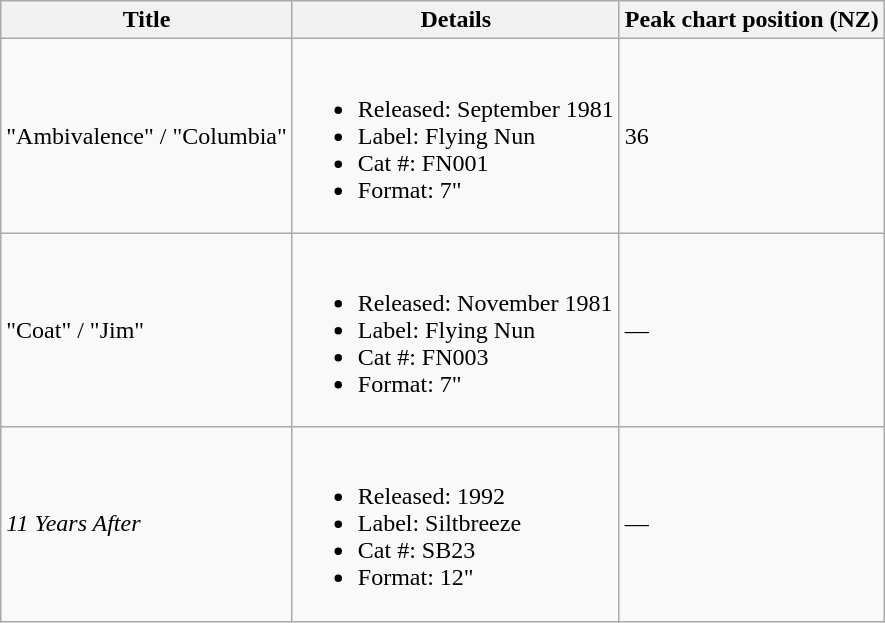<table class="wikitable defaultleft col3center">
<tr>
<th>Title</th>
<th>Details</th>
<th>Peak chart position (NZ)</th>
</tr>
<tr>
<td>"Ambivalence" / "Columbia"</td>
<td><br><ul><li>Released: September 1981</li><li>Label: Flying Nun</li><li>Cat #: FN001</li><li>Format: 7"</li></ul></td>
<td>36</td>
</tr>
<tr>
<td>"Coat" / "Jim"</td>
<td><br><ul><li>Released: November 1981</li><li>Label: Flying Nun</li><li>Cat #: FN003</li><li>Format: 7"</li></ul></td>
<td>—</td>
</tr>
<tr>
<td><em>11 Years After</em></td>
<td><br><ul><li>Released: 1992</li><li>Label: Siltbreeze</li><li>Cat #: SB23</li><li>Format: 12"</li></ul></td>
<td>—</td>
</tr>
</table>
